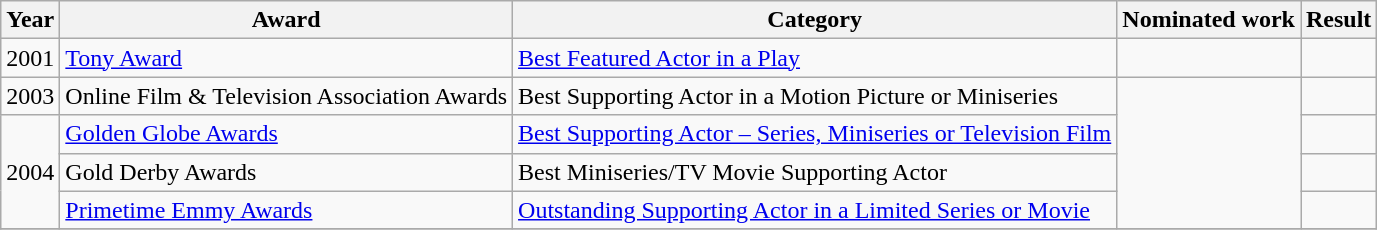<table class="wikitable sortable">
<tr>
<th>Year</th>
<th>Award</th>
<th>Category</th>
<th>Nominated work</th>
<th>Result</th>
</tr>
<tr>
<td>2001</td>
<td><a href='#'>Tony Award</a></td>
<td><a href='#'>Best Featured Actor in a Play</a></td>
<td></td>
<td></td>
</tr>
<tr>
<td>2003</td>
<td>Online Film & Television Association Awards</td>
<td>Best Supporting Actor in a Motion Picture or Miniseries</td>
<td rowspan="4"></td>
<td></td>
</tr>
<tr>
<td rowspan="3">2004</td>
<td><a href='#'>Golden Globe Awards</a></td>
<td><a href='#'>Best Supporting Actor – Series, Miniseries or Television Film</a></td>
<td></td>
</tr>
<tr>
<td>Gold Derby Awards</td>
<td>Best Miniseries/TV Movie Supporting Actor</td>
<td></td>
</tr>
<tr>
<td><a href='#'>Primetime Emmy Awards</a></td>
<td><a href='#'>Outstanding Supporting Actor in a Limited Series or Movie</a></td>
<td></td>
</tr>
<tr>
</tr>
</table>
